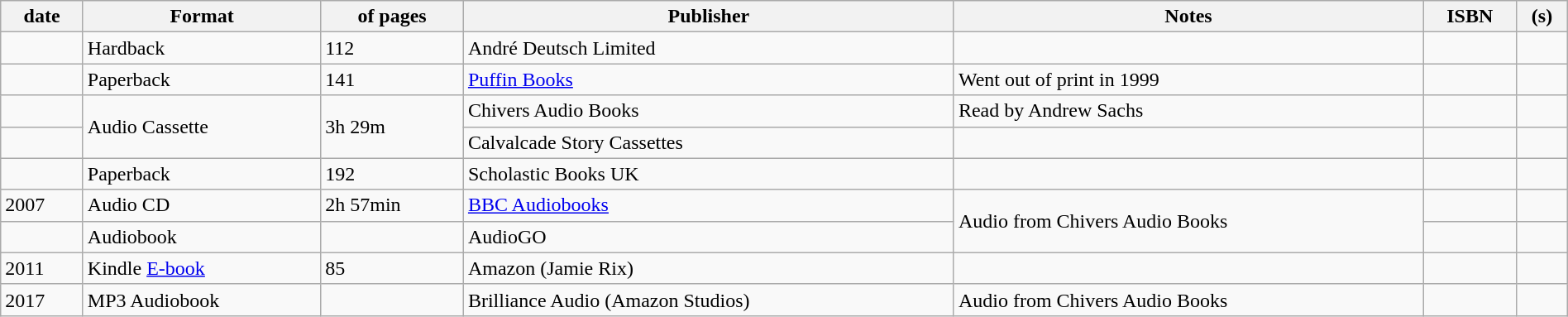<table class="wikitable"; width="100%">
<tr>
<th> date</th>
<th>Format</th>
<th> of pages</th>
<th>Publisher</th>
<th>Notes</th>
<th>ISBN</th>
<th>(s)</th>
</tr>
<tr>
<td></td>
<td>Hardback</td>
<td>112</td>
<td>André Deutsch Limited</td>
<td></td>
<td></td>
<td></td>
</tr>
<tr>
<td></td>
<td>Paperback</td>
<td>141</td>
<td><a href='#'>Puffin Books</a></td>
<td>Went out of print in 1999</td>
<td></td>
<td></td>
</tr>
<tr>
<td></td>
<td rowspan=2>Audio Cassette</td>
<td rowspan=2>3h 29m</td>
<td>Chivers Audio Books</td>
<td>Read by Andrew Sachs</td>
<td></td>
<td></td>
</tr>
<tr>
<td></td>
<td>Calvalcade Story Cassettes</td>
<td></td>
<td></td>
<td></td>
</tr>
<tr>
<td></td>
<td>Paperback</td>
<td>192</td>
<td>Scholastic Books UK</td>
<td></td>
<td></td>
<td></td>
</tr>
<tr>
<td>2007</td>
<td>Audio CD</td>
<td>2h 57min</td>
<td><a href='#'>BBC Audiobooks</a></td>
<td rowspan=2>Audio from Chivers Audio Books</td>
<td></td>
<td></td>
</tr>
<tr>
<td></td>
<td>Audiobook</td>
<td></td>
<td>AudioGO</td>
<td></td>
<td></td>
</tr>
<tr>
<td>2011</td>
<td>Kindle <a href='#'>E-book</a></td>
<td>85</td>
<td>Amazon (Jamie Rix)</td>
<td></td>
<td></td>
<td></td>
</tr>
<tr>
<td>2017</td>
<td>MP3 Audiobook</td>
<td></td>
<td>Brilliance Audio (Amazon Studios)</td>
<td>Audio from Chivers Audio Books</td>
<td></td>
<td></td>
</tr>
</table>
